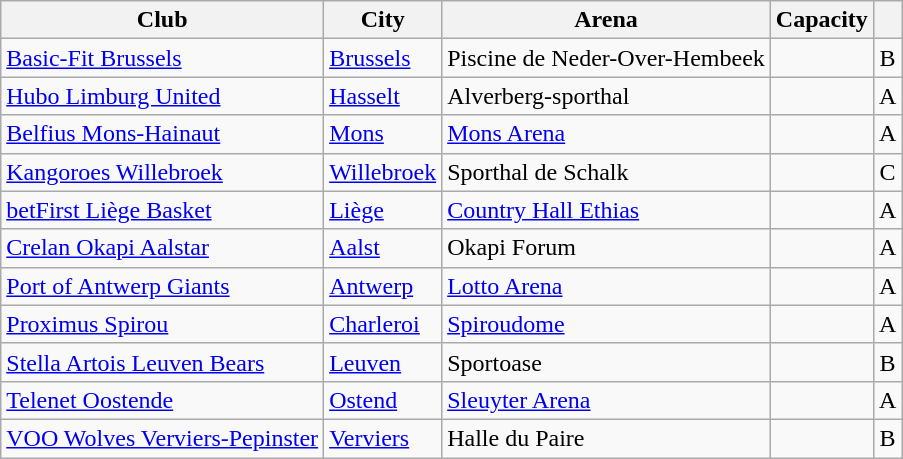<table class="wikitable sortable">
<tr>
<th>Club</th>
<th width=70>City</th>
<th>Arena</th>
<th>Capacity</th>
<th></th>
</tr>
<tr>
<td><a href='#'>Basic-Fit Brussels</a></td>
<td><a href='#'>Brussels</a></td>
<td>Piscine de Neder-Over-Hembeek</td>
<td align=center></td>
<td align=center>B</td>
</tr>
<tr>
<td><a href='#'>Hubo Limburg United</a></td>
<td><a href='#'>Hasselt</a></td>
<td>Alverberg-sporthal</td>
<td></td>
<td align=center>A</td>
</tr>
<tr>
<td><a href='#'>Belfius Mons-Hainaut</a></td>
<td><a href='#'>Mons</a></td>
<td><a href='#'>Mons Arena</a></td>
<td align=center></td>
<td align=center>A</td>
</tr>
<tr>
<td><a href='#'>Kangoroes Willebroek</a></td>
<td><a href='#'>Willebroek</a></td>
<td>Sporthal de Schalk</td>
<td align=center></td>
<td align=center>C</td>
</tr>
<tr>
<td><a href='#'>betFirst Liège Basket</a></td>
<td><a href='#'>Liège</a></td>
<td><a href='#'>Country Hall Ethias</a></td>
<td align=center></td>
<td align=center>A</td>
</tr>
<tr>
<td><a href='#'>Crelan Okapi Aalstar</a></td>
<td><a href='#'>Aalst</a></td>
<td>Okapi Forum</td>
<td align=center></td>
<td align=center>A</td>
</tr>
<tr>
<td><a href='#'>Port of Antwerp Giants</a></td>
<td><a href='#'>Antwerp</a></td>
<td><a href='#'>Lotto Arena</a></td>
<td align=center></td>
<td align=center>A</td>
</tr>
<tr>
<td><a href='#'>Proximus Spirou</a></td>
<td><a href='#'>Charleroi</a></td>
<td><a href='#'>Spiroudome</a></td>
<td align=center></td>
<td align=center>A</td>
</tr>
<tr>
<td><a href='#'>Stella Artois Leuven Bears</a></td>
<td><a href='#'>Leuven</a></td>
<td>Sportoase</td>
<td align=center></td>
<td align=center>B</td>
</tr>
<tr>
<td><a href='#'>Telenet Oostende</a></td>
<td><a href='#'>Ostend</a></td>
<td><a href='#'>Sleuyter Arena</a></td>
<td align=center></td>
<td align=center>A</td>
</tr>
<tr>
<td><a href='#'>VOO Wolves Verviers-Pepinster</a></td>
<td><a href='#'>Verviers</a></td>
<td>Halle du Paire</td>
<td align=center></td>
<td align=center>B</td>
</tr>
</table>
